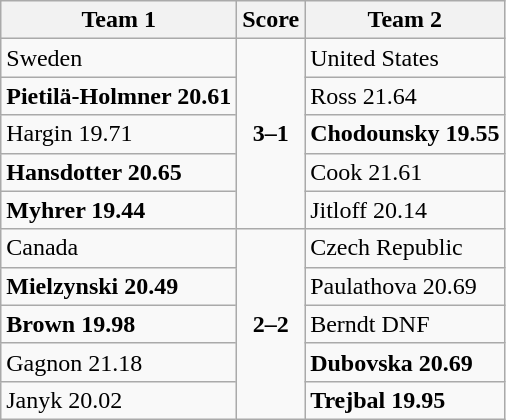<table class="wikitable">
<tr>
<th>Team 1</th>
<th>Score</th>
<th>Team 2</th>
</tr>
<tr>
<td> Sweden</td>
<td rowspan=5 align="center"><strong>3–1</strong></td>
<td> United States</td>
</tr>
<tr>
<td><strong>Pietilä-Holmner 20.61</strong></td>
<td>Ross 21.64</td>
</tr>
<tr>
<td>Hargin 19.71</td>
<td><strong>Chodounsky 19.55</strong></td>
</tr>
<tr>
<td><strong>Hansdotter 20.65</strong></td>
<td>Cook 21.61</td>
</tr>
<tr>
<td><strong>Myhrer 19.44</strong></td>
<td>Jitloff 20.14</td>
</tr>
<tr>
<td> Canada</td>
<td rowspan=5 align="center"><strong>2–2</strong></td>
<td> Czech Republic</td>
</tr>
<tr>
<td><strong>Mielzynski 20.49</strong></td>
<td>Paulathova 20.69</td>
</tr>
<tr>
<td><strong>Brown 19.98</strong></td>
<td>Berndt DNF</td>
</tr>
<tr>
<td>Gagnon 21.18</td>
<td><strong>Dubovska 20.69</strong></td>
</tr>
<tr>
<td>Janyk 20.02</td>
<td><strong>Trejbal 19.95</strong></td>
</tr>
</table>
